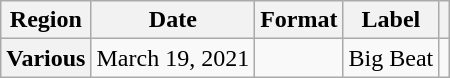<table class="wikitable plainrowheaders">
<tr>
<th scope="col">Region</th>
<th scope="col">Date</th>
<th scope="col">Format</th>
<th scope="col">Label</th>
<th scope="col"></th>
</tr>
<tr>
<th scope="row">Various</th>
<td>March 19, 2021</td>
<td></td>
<td>Big Beat</td>
<td></td>
</tr>
</table>
